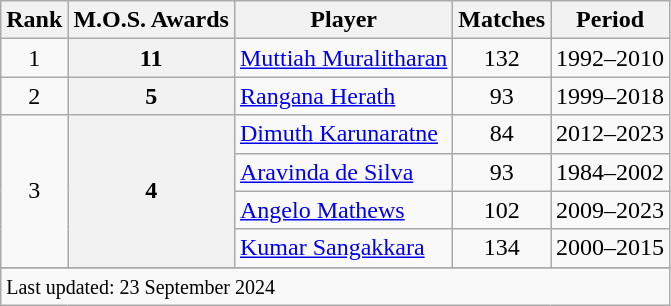<table class="wikitable plainrowheaders sortable">
<tr>
<th scope=col>Rank</th>
<th scope=col>M.O.S. Awards</th>
<th scope=col>Player</th>
<th scope=col>Matches</th>
<th scope=col>Period</th>
</tr>
<tr>
<td style="text-align:center">1</td>
<th scope=row style=text-align:center;>11</th>
<td><a href='#'>Muttiah Muralitharan</a></td>
<td style="text-align:center">132</td>
<td>1992–2010</td>
</tr>
<tr>
<td style="text-align:center">2</td>
<th scope=row style=text-align:center;>5</th>
<td><a href='#'>Rangana Herath</a></td>
<td style="text-align:center">93</td>
<td>1999–2018</td>
</tr>
<tr>
<td style="text-align:center" rowspan=4>3</td>
<th scope=row style=text-align:center; rowspan=4>4</th>
<td><a href='#'>Dimuth Karunaratne</a></td>
<td style="text-align:center">84</td>
<td>2012–2023</td>
</tr>
<tr>
<td><a href='#'>Aravinda de Silva</a></td>
<td style="text-align:center">93</td>
<td>1984–2002</td>
</tr>
<tr>
<td><a href='#'>Angelo Mathews</a></td>
<td style="text-align:center">102</td>
<td>2009–2023</td>
</tr>
<tr>
<td><a href='#'>Kumar Sangakkara</a></td>
<td style="text-align:center">134</td>
<td>2000–2015</td>
</tr>
<tr>
</tr>
<tr class=sortbottom>
<td colspan=5><small>Last updated: 23 September 2024</small></td>
</tr>
</table>
